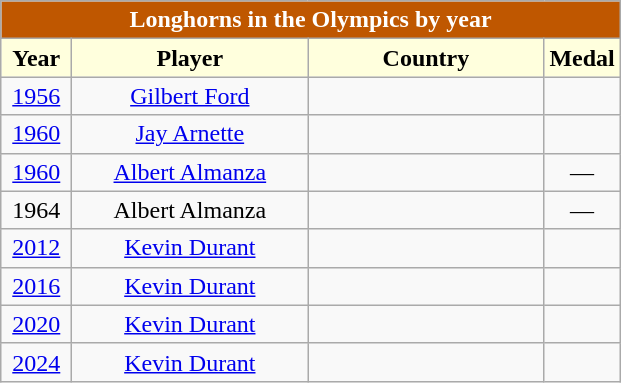<table class="wikitable" style="text-align:center;">
<tr>
<td colspan="4" style="background: #BF5700; color:white"><strong>Longhorns in the Olympics by year</strong></td>
</tr>
<tr>
<th style="width:40px; background: #ffffdd">Year</th>
<th style="width:150px; background: #ffffdd">Player</th>
<th style="width:150px; background: #ffffdd">Country</th>
<th style="background: #ffffdd">Medal</th>
</tr>
<tr>
<td><a href='#'>1956</a></td>
<td><a href='#'>Gilbert Ford</a></td>
<td></td>
<td></td>
</tr>
<tr>
<td><a href='#'>1960</a></td>
<td><a href='#'>Jay Arnette</a></td>
<td></td>
<td></td>
</tr>
<tr>
<td><a href='#'>1960</a></td>
<td><a href='#'>Albert Almanza</a></td>
<td></td>
<td>—</td>
</tr>
<tr>
<td>1964</td>
<td>Albert Almanza</td>
<td></td>
<td>—</td>
</tr>
<tr>
<td><a href='#'>2012</a></td>
<td><a href='#'>Kevin Durant</a></td>
<td></td>
<td></td>
</tr>
<tr>
<td><a href='#'>2016</a></td>
<td><a href='#'>Kevin Durant</a></td>
<td></td>
<td></td>
</tr>
<tr>
<td><a href='#'>2020</a></td>
<td><a href='#'>Kevin Durant</a></td>
<td></td>
<td></td>
</tr>
<tr>
<td><a href='#'>2024</a></td>
<td><a href='#'>Kevin Durant</a></td>
<td></td>
<td></td>
</tr>
</table>
